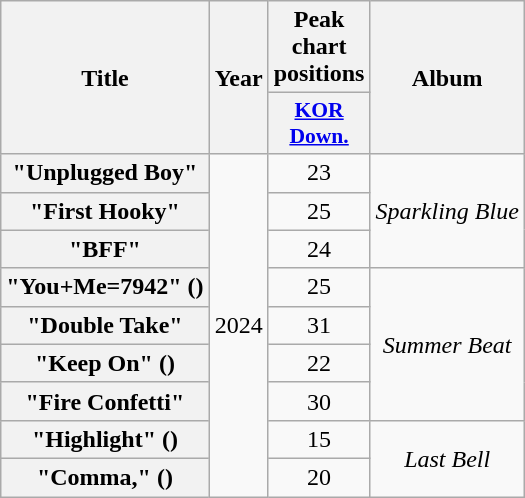<table class="wikitable plainrowheaders" style="text-align:center">
<tr>
<th scope="col" rowspan="2">Title</th>
<th scope="col" rowspan="2">Year</th>
<th scope="col">Peak chart positions</th>
<th scope="col" rowspan="2">Album</th>
</tr>
<tr>
<th scope="col" style="font-size:90%; width:3em"><a href='#'>KOR Down.</a><br></th>
</tr>
<tr>
<th scope="row">"Unplugged Boy"</th>
<td rowspan="9">2024</td>
<td>23</td>
<td rowspan="3"><em>Sparkling Blue</em></td>
</tr>
<tr>
<th scope="row">"First Hooky"</th>
<td>25</td>
</tr>
<tr>
<th scope="row">"BFF"</th>
<td>24</td>
</tr>
<tr>
<th scope="row">"You+Me=7942" ()</th>
<td>25</td>
<td rowspan="4"><em>Summer Beat</em></td>
</tr>
<tr>
<th scope="row">"Double Take"</th>
<td>31</td>
</tr>
<tr>
<th scope="row">"Keep On" ()</th>
<td>22</td>
</tr>
<tr>
<th scope="row">"Fire Confetti"</th>
<td>30</td>
</tr>
<tr>
<th scope="row">"Highlight" ()</th>
<td>15</td>
<td rowspan="2"><em>Last Bell</em></td>
</tr>
<tr>
<th scope="row">"Comma," ()</th>
<td>20</td>
</tr>
</table>
